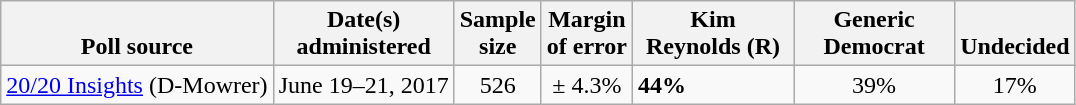<table class="wikitable">
<tr valign=bottom>
<th>Poll source</th>
<th>Date(s)<br>administered</th>
<th>Sample<br>size</th>
<th>Margin<br>of error</th>
<th style="width:100px;">Kim<br>Reynolds (R)</th>
<th style="width:100px;">Generic<br>Democrat</th>
<th>Undecided</th>
</tr>
<tr>
<td><a href='#'>20/20 Insights</a> (D-Mowrer)</td>
<td align=center>June 19–21, 2017</td>
<td align=center>526</td>
<td align=center>± 4.3%</td>
<td><strong>44%</strong></td>
<td align=center>39%</td>
<td align=center>17%</td>
</tr>
</table>
